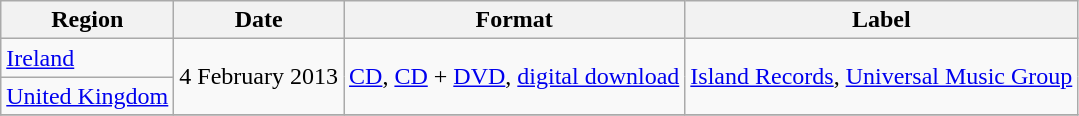<table class=wikitable>
<tr>
<th>Region</th>
<th>Date</th>
<th>Format</th>
<th>Label</th>
</tr>
<tr>
<td><a href='#'>Ireland</a></td>
<td rowspan=2>4 February 2013</td>
<td rowspan="2"><a href='#'>CD</a>, <a href='#'>CD</a> + <a href='#'>DVD</a>, <a href='#'>digital download</a></td>
<td rowspan="2"><a href='#'>Island Records</a>, <a href='#'>Universal Music Group</a></td>
</tr>
<tr>
<td><a href='#'>United Kingdom</a></td>
</tr>
<tr>
</tr>
</table>
